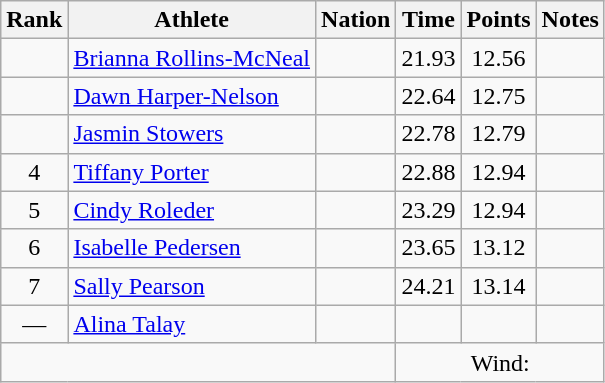<table class="wikitable sortable" style="text-align:center;">
<tr>
<th scope="col" style="width: 10px;">Rank</th>
<th scope="col">Athlete</th>
<th scope="col">Nation</th>
<th scope="col">Time</th>
<th scope="col">Points</th>
<th scope="col">Notes</th>
</tr>
<tr>
<td></td>
<td align=left><a href='#'>Brianna Rollins-McNeal</a></td>
<td align=left></td>
<td>21.93</td>
<td>12.56</td>
<td></td>
</tr>
<tr>
<td></td>
<td align=left><a href='#'>Dawn Harper-Nelson</a></td>
<td align=left></td>
<td>22.64</td>
<td>12.75</td>
<td></td>
</tr>
<tr>
<td></td>
<td align=left><a href='#'>Jasmin Stowers</a></td>
<td align=left></td>
<td>22.78</td>
<td>12.79</td>
<td></td>
</tr>
<tr>
<td>4</td>
<td align=left><a href='#'>Tiffany Porter</a></td>
<td align=left></td>
<td>22.88</td>
<td>12.94</td>
<td></td>
</tr>
<tr>
<td>5</td>
<td align=left><a href='#'>Cindy Roleder</a></td>
<td align=left></td>
<td>23.29</td>
<td>12.94</td>
<td></td>
</tr>
<tr>
<td>6</td>
<td align=left><a href='#'>Isabelle Pedersen</a></td>
<td align=left></td>
<td>23.65</td>
<td>13.12</td>
<td></td>
</tr>
<tr>
<td>7</td>
<td align=left><a href='#'>Sally Pearson</a></td>
<td align=left></td>
<td>24.21</td>
<td>13.14</td>
<td></td>
</tr>
<tr>
<td>—</td>
<td align=left><a href='#'>Alina Talay</a></td>
<td align=left></td>
<td></td>
<td></td>
<td></td>
</tr>
<tr class="sortbottom">
<td colspan="3"></td>
<td colspan="3">Wind: </td>
</tr>
</table>
